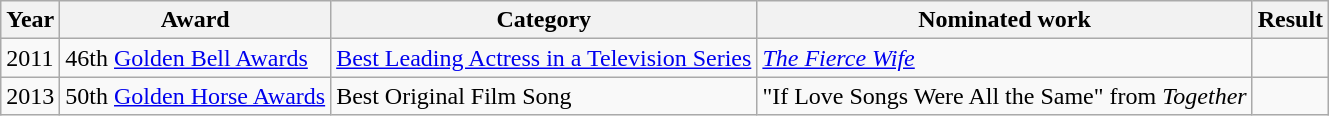<table class="wikitable">
<tr>
<th>Year</th>
<th>Award</th>
<th>Category</th>
<th>Nominated work</th>
<th>Result</th>
</tr>
<tr>
<td>2011</td>
<td>46th <a href='#'>Golden Bell Awards</a></td>
<td><a href='#'>Best Leading Actress in a Television Series</a></td>
<td><em><a href='#'>The Fierce Wife</a></em></td>
<td></td>
</tr>
<tr>
<td>2013</td>
<td>50th <a href='#'>Golden Horse Awards</a></td>
<td>Best Original Film Song</td>
<td>"If Love Songs Were All the Same" from <em>Together</em><br></td>
<td></td>
</tr>
</table>
